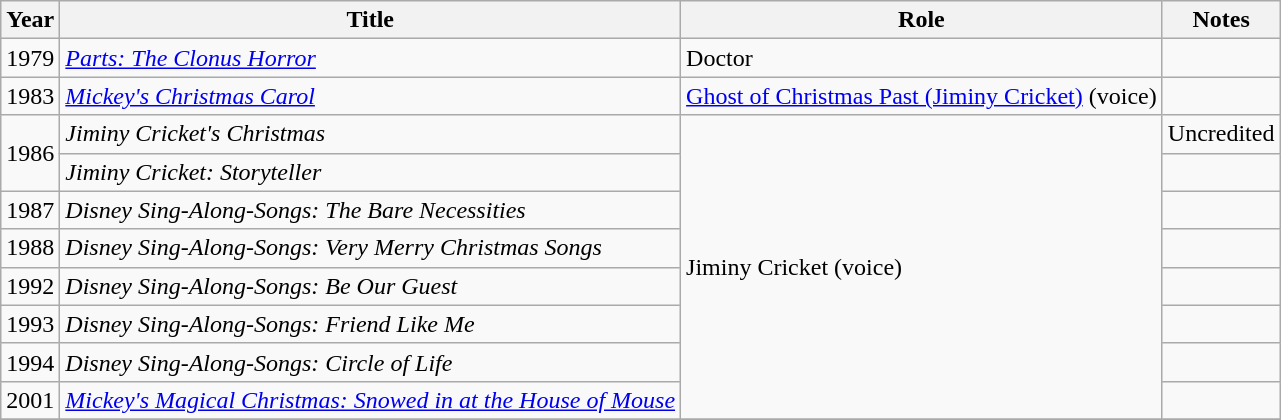<table class = "wikitable sortable">
<tr>
<th>Year</th>
<th>Title</th>
<th>Role</th>
<th class = "unsortable">Notes</th>
</tr>
<tr>
<td>1979</td>
<td><em><a href='#'>Parts: The Clonus Horror</a></em></td>
<td>Doctor</td>
<td></td>
</tr>
<tr>
<td>1983</td>
<td><em><a href='#'>Mickey's Christmas Carol</a></em></td>
<td><a href='#'>Ghost of Christmas Past (Jiminy Cricket)</a> (voice)</td>
<td></td>
</tr>
<tr>
<td rowspan="2">1986</td>
<td><em>Jiminy Cricket's Christmas</em></td>
<td rowspan="8">Jiminy Cricket (voice)</td>
<td>Uncredited</td>
</tr>
<tr>
<td><em>Jiminy Cricket: Storyteller</em></td>
<td></td>
</tr>
<tr>
<td>1987</td>
<td><em>Disney Sing-Along-Songs: The Bare Necessities</em></td>
<td></td>
</tr>
<tr>
<td>1988</td>
<td><em>Disney Sing-Along-Songs: Very Merry Christmas Songs</em></td>
<td></td>
</tr>
<tr>
<td>1992</td>
<td><em>Disney Sing-Along-Songs: Be Our Guest</em></td>
<td></td>
</tr>
<tr>
<td>1993</td>
<td><em>Disney Sing-Along-Songs: Friend Like Me</em></td>
<td></td>
</tr>
<tr>
<td>1994</td>
<td><em>Disney Sing-Along-Songs: Circle of Life</em></td>
<td></td>
</tr>
<tr>
<td>2001</td>
<td><em><a href='#'>Mickey's Magical Christmas: Snowed in at the House of Mouse</a></em></td>
<td></td>
</tr>
<tr>
</tr>
</table>
